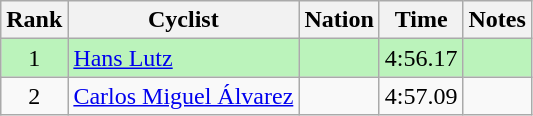<table class="wikitable sortable" style=text-align:center>
<tr>
<th>Rank</th>
<th>Cyclist</th>
<th>Nation</th>
<th>Time</th>
<th>Notes</th>
</tr>
<tr bgcolor=bbf3bb>
<td>1</td>
<td align=left data-sort-value="Lutz, Hans"><a href='#'>Hans Lutz</a></td>
<td align=left></td>
<td>4:56.17</td>
<td></td>
</tr>
<tr>
<td>2</td>
<td align=left data-sort-value="Álvarez, Carlos Miguel"><a href='#'>Carlos Miguel Álvarez</a></td>
<td align=left></td>
<td>4:57.09</td>
<td></td>
</tr>
</table>
